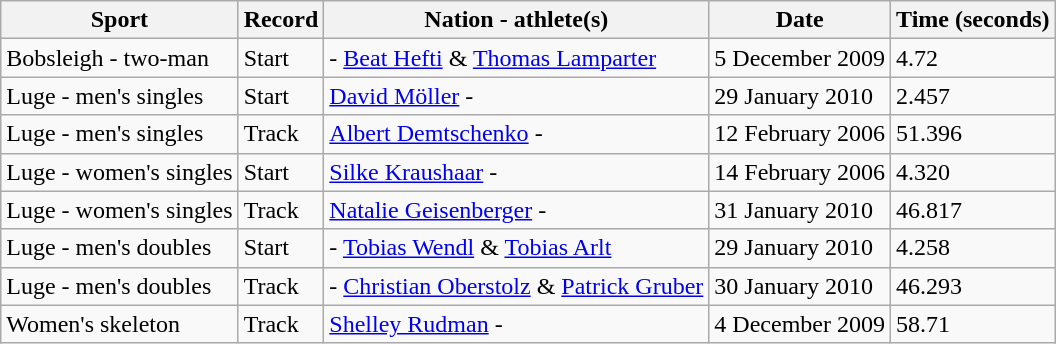<table class="wikitable">
<tr>
<th>Sport</th>
<th>Record</th>
<th>Nation - athlete(s)</th>
<th>Date</th>
<th>Time (seconds)</th>
</tr>
<tr>
<td>Bobsleigh  - two-man</td>
<td>Start</td>
<td> - <a href='#'>Beat Hefti</a> & <a href='#'>Thomas Lamparter</a></td>
<td>5 December 2009</td>
<td>4.72</td>
</tr>
<tr>
<td>Luge - men's singles</td>
<td>Start</td>
<td><a href='#'>David Möller</a> - </td>
<td>29 January 2010</td>
<td>2.457</td>
</tr>
<tr>
<td>Luge - men's singles</td>
<td>Track</td>
<td><a href='#'>Albert Demtschenko</a> - </td>
<td>12 February 2006</td>
<td>51.396</td>
</tr>
<tr>
<td>Luge - women's singles</td>
<td>Start</td>
<td><a href='#'>Silke Kraushaar</a> - </td>
<td>14 February 2006</td>
<td>4.320</td>
</tr>
<tr>
<td>Luge - women's singles</td>
<td>Track</td>
<td><a href='#'>Natalie Geisenberger</a> - </td>
<td>31 January 2010</td>
<td>46.817</td>
</tr>
<tr>
<td>Luge - men's doubles</td>
<td>Start</td>
<td> - <a href='#'>Tobias Wendl</a> & <a href='#'>Tobias Arlt</a></td>
<td>29 January 2010</td>
<td>4.258</td>
</tr>
<tr>
<td>Luge - men's doubles</td>
<td>Track</td>
<td> - <a href='#'>Christian Oberstolz</a> & <a href='#'>Patrick Gruber</a></td>
<td>30 January 2010</td>
<td>46.293</td>
</tr>
<tr>
<td>Women's skeleton</td>
<td>Track</td>
<td><a href='#'>Shelley Rudman</a> - </td>
<td>4 December 2009</td>
<td>58.71</td>
</tr>
</table>
